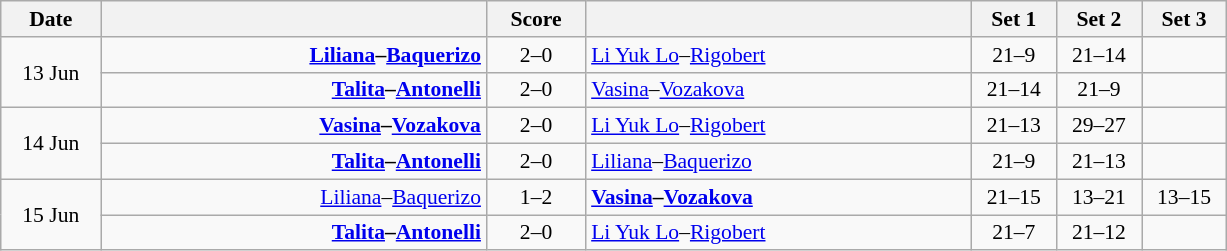<table class="wikitable" style="text-align: center; font-size:90% ">
<tr>
<th width="60">Date</th>
<th align="right" width="250"></th>
<th width="60">Score</th>
<th align="left" width="250"></th>
<th width="50">Set 1</th>
<th width="50">Set 2</th>
<th width="50">Set 3</th>
</tr>
<tr>
<td rowspan=2>13 Jun</td>
<td align=right><strong><a href='#'>Liliana</a>–<a href='#'>Baquerizo</a> </strong></td>
<td align=center>2–0</td>
<td align=left> <a href='#'>Li Yuk Lo</a>–<a href='#'>Rigobert</a></td>
<td>21–9</td>
<td>21–14</td>
<td></td>
</tr>
<tr>
<td align=right><strong><a href='#'>Talita</a>–<a href='#'>Antonelli</a> </strong></td>
<td align=center>2–0</td>
<td align=left> <a href='#'>Vasina</a>–<a href='#'>Vozakova</a></td>
<td>21–14</td>
<td>21–9</td>
<td></td>
</tr>
<tr>
<td rowspan=2>14 Jun</td>
<td align=right><strong><a href='#'>Vasina</a>–<a href='#'>Vozakova</a> </strong></td>
<td align=center>2–0</td>
<td align=left> <a href='#'>Li Yuk Lo</a>–<a href='#'>Rigobert</a></td>
<td>21–13</td>
<td>29–27</td>
<td></td>
</tr>
<tr>
<td align=right><strong><a href='#'>Talita</a>–<a href='#'>Antonelli</a> </strong></td>
<td align=center>2–0</td>
<td align=left> <a href='#'>Liliana</a>–<a href='#'>Baquerizo</a></td>
<td>21–9</td>
<td>21–13</td>
<td></td>
</tr>
<tr>
<td rowspan=2>15 Jun</td>
<td align=right><a href='#'>Liliana</a>–<a href='#'>Baquerizo</a> </td>
<td align=center>1–2</td>
<td align=left> <strong><a href='#'>Vasina</a>–<a href='#'>Vozakova</a></strong></td>
<td>21–15</td>
<td>13–21</td>
<td>13–15</td>
</tr>
<tr>
<td align=right><strong><a href='#'>Talita</a>–<a href='#'>Antonelli</a> </strong></td>
<td align=center>2–0</td>
<td align=left> <a href='#'>Li Yuk Lo</a>–<a href='#'>Rigobert</a></td>
<td>21–7</td>
<td>21–12</td>
<td></td>
</tr>
</table>
